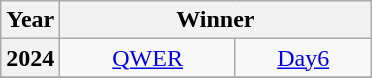<table class="wikitable plainrowheaders" style="text-align:center">
<tr>
<th scope="col">Year</th>
<th scope="col" width="200" colspan='2'>Winner</th>
</tr>
<tr>
<th scope="row">2024</th>
<td><a href='#'>QWER</a></td>
<td><a href='#'>Day6</a></td>
</tr>
<tr>
</tr>
</table>
